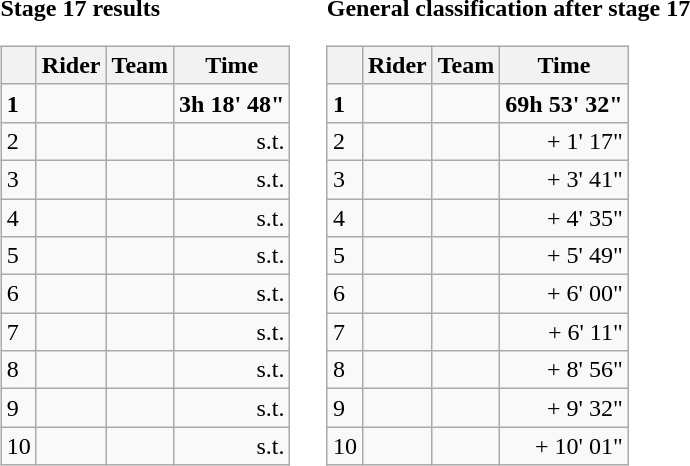<table>
<tr>
<td><strong>Stage 17 results</strong><br><table class="wikitable">
<tr>
<th></th>
<th>Rider</th>
<th>Team</th>
<th>Time</th>
</tr>
<tr>
<td><strong>1</strong></td>
<td><strong></strong></td>
<td><strong></strong></td>
<td align="right"><strong>3h 18' 48"</strong></td>
</tr>
<tr>
<td>2</td>
<td></td>
<td></td>
<td align="right">s.t.</td>
</tr>
<tr>
<td>3</td>
<td></td>
<td></td>
<td align="right">s.t.</td>
</tr>
<tr>
<td>4</td>
<td></td>
<td></td>
<td align="right">s.t.</td>
</tr>
<tr>
<td>5</td>
<td></td>
<td></td>
<td align="right">s.t.</td>
</tr>
<tr>
<td>6</td>
<td></td>
<td></td>
<td align="right">s.t.</td>
</tr>
<tr>
<td>7</td>
<td></td>
<td></td>
<td align="right">s.t.</td>
</tr>
<tr>
<td>8</td>
<td></td>
<td></td>
<td align="right">s.t.</td>
</tr>
<tr>
<td>9</td>
<td></td>
<td></td>
<td align="right">s.t.</td>
</tr>
<tr>
<td>10</td>
<td></td>
<td></td>
<td align="right">s.t.</td>
</tr>
</table>
</td>
<td></td>
<td><strong>General classification after stage 17</strong><br><table class="wikitable">
<tr>
<th></th>
<th>Rider</th>
<th>Team</th>
<th>Time</th>
</tr>
<tr>
<td><strong>1</strong></td>
<td><strong></strong></td>
<td><strong></strong></td>
<td align="right"><strong>69h 53' 32"</strong></td>
</tr>
<tr>
<td>2</td>
<td></td>
<td></td>
<td align="right">+ 1' 17"</td>
</tr>
<tr>
<td>3</td>
<td></td>
<td></td>
<td align="right">+ 3' 41"</td>
</tr>
<tr>
<td>4</td>
<td></td>
<td></td>
<td align="right">+ 4' 35"</td>
</tr>
<tr>
<td>5</td>
<td></td>
<td></td>
<td align="right">+ 5' 49"</td>
</tr>
<tr>
<td>6</td>
<td></td>
<td></td>
<td align="right">+ 6' 00"</td>
</tr>
<tr>
<td>7</td>
<td></td>
<td></td>
<td align="right">+ 6' 11"</td>
</tr>
<tr>
<td>8</td>
<td></td>
<td></td>
<td align="right">+ 8' 56"</td>
</tr>
<tr>
<td>9</td>
<td></td>
<td></td>
<td align="right">+ 9' 32"</td>
</tr>
<tr>
<td>10</td>
<td></td>
<td></td>
<td align="right">+ 10' 01"</td>
</tr>
</table>
</td>
</tr>
</table>
